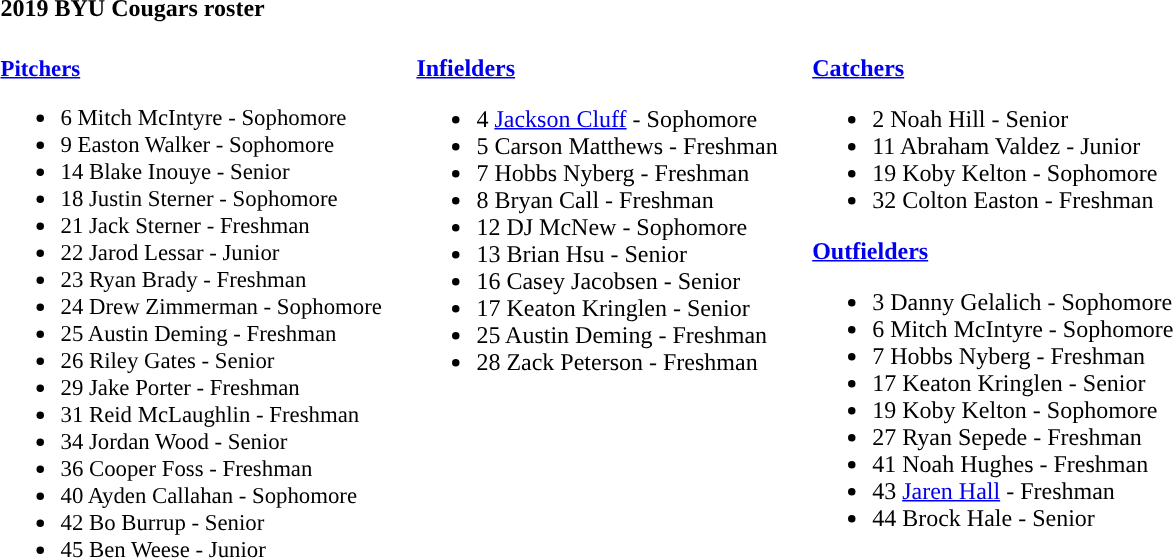<table class="toccolours" style="text-align: left;">
<tr>
<td colspan="9"><strong>2019 BYU Cougars roster</strong></td>
</tr>
<tr>
<td style="font-size:95%; vertical-align:top;"><br><strong><a href='#'>Pitchers</a></strong><ul><li>6 Mitch McIntyre - Sophomore</li><li>9 Easton Walker - Sophomore</li><li>14 Blake Inouye - Senior</li><li>18 Justin Sterner - Sophomore</li><li>21 Jack Sterner - Freshman</li><li>22 Jarod Lessar - Junior</li><li>23 Ryan Brady - Freshman</li><li>24 Drew Zimmerman - Sophomore</li><li>25 Austin Deming - Freshman</li><li>26 Riley Gates -  Senior</li><li>29 Jake Porter - Freshman</li><li>31 Reid McLaughlin - Freshman</li><li>34 Jordan Wood - Senior</li><li>36 Cooper Foss - Freshman</li><li>40 Ayden Callahan - Sophomore</li><li>42 Bo Burrup - Senior</li><li>45 Ben Weese - Junior</li></ul></td>
<td width="15"> </td>
<td valign="top"><br><strong><a href='#'>Infielders</a></strong><ul><li>4 <a href='#'>Jackson Cluff</a> - Sophomore</li><li>5 Carson Matthews - Freshman</li><li>7 Hobbs Nyberg - Freshman</li><li>8 Bryan Call - Freshman</li><li>12 DJ McNew - Sophomore</li><li>13 Brian Hsu - Senior</li><li>16 Casey Jacobsen - Senior</li><li>17 Keaton Kringlen - Senior</li><li>25 Austin Deming - Freshman</li><li>28 Zack Peterson - Freshman</li></ul></td>
<td width="15"> </td>
<td valign="top"><br><strong><a href='#'>Catchers</a></strong><ul><li>2 Noah Hill - Senior</li><li>11 Abraham Valdez - Junior</li><li>19 Koby Kelton - Sophomore</li><li>32 Colton Easton - Freshman</li></ul><strong><a href='#'>Outfielders</a></strong><ul><li>3 Danny Gelalich - Sophomore</li><li>6 Mitch McIntyre - Sophomore</li><li>7 Hobbs Nyberg - Freshman</li><li>17 Keaton Kringlen - Senior</li><li>19 Koby Kelton - Sophomore</li><li>27 Ryan Sepede - Freshman</li><li>41 Noah Hughes - Freshman</li><li>43 <a href='#'>Jaren Hall</a> - Freshman</li><li>44 Brock Hale - Senior</li></ul></td>
</tr>
</table>
